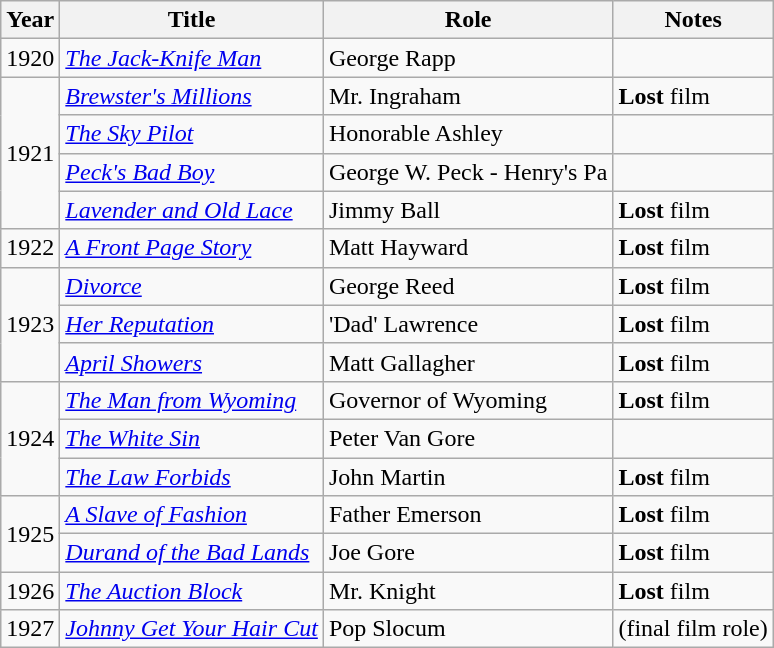<table class="wikitable">
<tr>
<th>Year</th>
<th>Title</th>
<th>Role</th>
<th>Notes</th>
</tr>
<tr>
<td>1920</td>
<td><em><a href='#'>The Jack-Knife Man</a></em></td>
<td>George Rapp</td>
<td></td>
</tr>
<tr>
<td rowspan=4>1921</td>
<td><em><a href='#'>Brewster's Millions</a></em></td>
<td>Mr. Ingraham</td>
<td><strong>Lost</strong> film</td>
</tr>
<tr>
<td><em><a href='#'>The Sky Pilot</a></em></td>
<td>Honorable Ashley</td>
<td></td>
</tr>
<tr>
<td><em><a href='#'>Peck's Bad Boy</a></em></td>
<td>George W. Peck - Henry's Pa</td>
<td></td>
</tr>
<tr>
<td><em><a href='#'>Lavender and Old Lace</a></em></td>
<td>Jimmy Ball</td>
<td><strong>Lost</strong> film</td>
</tr>
<tr>
<td>1922</td>
<td><em><a href='#'>A Front Page Story</a></em></td>
<td>Matt Hayward</td>
<td><strong>Lost</strong> film</td>
</tr>
<tr>
<td rowspan=3>1923</td>
<td><em><a href='#'>Divorce</a></em></td>
<td>George Reed</td>
<td><strong>Lost</strong> film</td>
</tr>
<tr>
<td><em><a href='#'>Her Reputation</a></em></td>
<td>'Dad' Lawrence</td>
<td><strong>Lost</strong> film</td>
</tr>
<tr>
<td><em><a href='#'>April Showers</a></em></td>
<td>Matt Gallagher</td>
<td><strong>Lost</strong> film</td>
</tr>
<tr>
<td rowspan=3>1924</td>
<td><em><a href='#'>The Man from Wyoming</a></em></td>
<td>Governor of Wyoming</td>
<td><strong>Lost</strong> film</td>
</tr>
<tr>
<td><em><a href='#'>The White Sin</a></em></td>
<td>Peter Van Gore</td>
<td></td>
</tr>
<tr>
<td><em><a href='#'>The Law Forbids</a></em></td>
<td>John Martin</td>
<td><strong>Lost</strong> film</td>
</tr>
<tr>
<td rowspan=2>1925</td>
<td><em><a href='#'>A Slave of Fashion</a></em></td>
<td>Father Emerson</td>
<td><strong>Lost</strong> film</td>
</tr>
<tr>
<td><em><a href='#'>Durand of the Bad Lands</a></em></td>
<td>Joe Gore</td>
<td><strong>Lost</strong> film</td>
</tr>
<tr>
<td>1926</td>
<td><em><a href='#'>The Auction Block</a></em></td>
<td>Mr. Knight</td>
<td><strong>Lost</strong> film</td>
</tr>
<tr>
<td>1927</td>
<td><em><a href='#'>Johnny Get Your Hair Cut</a></em></td>
<td>Pop Slocum</td>
<td>(final film role)</td>
</tr>
</table>
